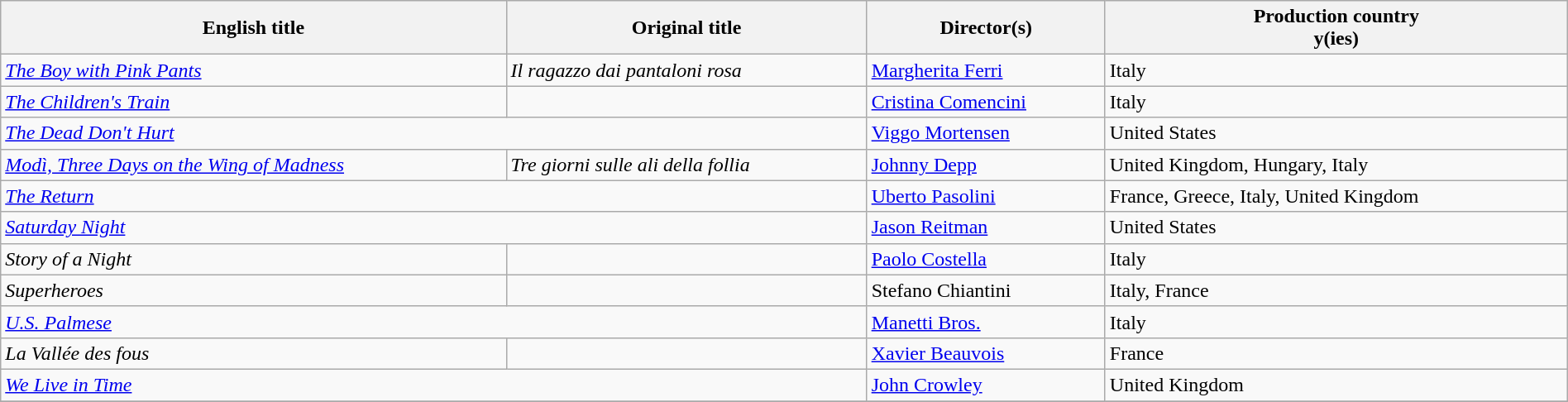<table class="sortable wikitable" style="width:100%; margin-bottom:4px" cellpadding="5">
<tr>
<th scope="col">English title</th>
<th scope="col">Original title</th>
<th scope="col">Director(s)</th>
<th scope="col">Production country<br>y(ies)</th>
</tr>
<tr>
<td><em><a href='#'>The Boy with Pink Pants</a></em></td>
<td><em>Il ragazzo dai pantaloni rosa</em></td>
<td><a href='#'>Margherita Ferri</a></td>
<td>Italy</td>
</tr>
<tr>
<td><em><a href='#'>The Children's Train</a></em></td>
<td></td>
<td><a href='#'>Cristina Comencini</a></td>
<td>Italy</td>
</tr>
<tr>
<td colspan="2"><em><a href='#'>The Dead Don't Hurt</a></em></td>
<td><a href='#'>Viggo Mortensen</a></td>
<td>United States</td>
</tr>
<tr>
<td><em><a href='#'>Modì, Three Days on the Wing of Madness</a></em></td>
<td><em>Tre giorni sulle ali della follia</em></td>
<td><a href='#'>Johnny Depp</a></td>
<td>United Kingdom, Hungary, Italy</td>
</tr>
<tr>
<td colspan=2><em><a href='#'>The Return</a></em></td>
<td><a href='#'>Uberto Pasolini</a></td>
<td>France, Greece, Italy, United Kingdom</td>
</tr>
<tr>
<td colspan=2><em><a href='#'>Saturday Night</a></em></td>
<td><a href='#'>Jason Reitman</a></td>
<td>United States</td>
</tr>
<tr>
<td><em>Story of a Night</em></td>
<td></td>
<td><a href='#'>Paolo Costella</a></td>
<td>Italy</td>
</tr>
<tr>
<td><em>Superheroes</em></td>
<td></td>
<td>Stefano Chiantini</td>
<td>Italy, France</td>
</tr>
<tr>
<td colspan=2><em><a href='#'>U.S. Palmese</a></em></td>
<td><a href='#'>Manetti Bros.</a></td>
<td>Italy</td>
</tr>
<tr>
<td><em>La Vallée des fous</em></td>
<td></td>
<td><a href='#'>Xavier Beauvois</a></td>
<td>France</td>
</tr>
<tr>
<td colspan=2><em><a href='#'>We Live in Time</a></em></td>
<td><a href='#'>John Crowley</a></td>
<td>United Kingdom</td>
</tr>
<tr>
</tr>
</table>
